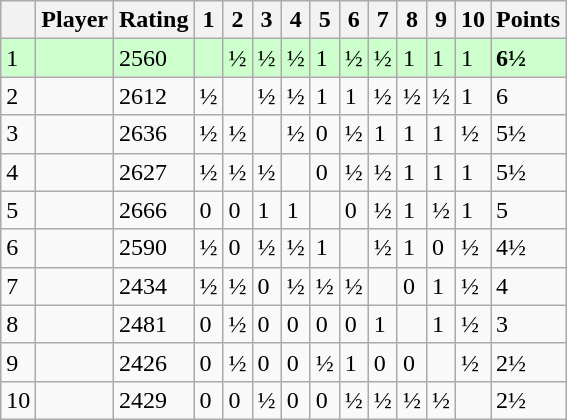<table class=wikitable>
<tr>
<th></th>
<th>Player</th>
<th>Rating</th>
<th>1</th>
<th>2</th>
<th>3</th>
<th>4</th>
<th>5</th>
<th>6</th>
<th>7</th>
<th>8</th>
<th>9</th>
<th>10</th>
<th>Points</th>
</tr>
<tr style="background:#ccffcc">
<td>1</td>
<td><strong></strong></td>
<td>2560</td>
<td></td>
<td>½</td>
<td>½</td>
<td>½</td>
<td>1</td>
<td>½</td>
<td>½</td>
<td>1</td>
<td>1</td>
<td>1</td>
<td><strong>6½</strong></td>
</tr>
<tr>
<td>2</td>
<td></td>
<td>2612</td>
<td>½</td>
<td></td>
<td>½</td>
<td>½</td>
<td>1</td>
<td>1</td>
<td>½</td>
<td>½</td>
<td>½</td>
<td>1</td>
<td>6</td>
</tr>
<tr>
<td>3</td>
<td></td>
<td>2636</td>
<td>½</td>
<td>½</td>
<td></td>
<td>½</td>
<td>0</td>
<td>½</td>
<td>1</td>
<td>1</td>
<td>1</td>
<td>½</td>
<td>5½</td>
</tr>
<tr>
<td>4</td>
<td></td>
<td>2627</td>
<td>½</td>
<td>½</td>
<td>½</td>
<td></td>
<td>0</td>
<td>½</td>
<td>½</td>
<td>1</td>
<td>1</td>
<td>1</td>
<td>5½</td>
</tr>
<tr>
<td>5</td>
<td></td>
<td>2666</td>
<td>0</td>
<td>0</td>
<td>1</td>
<td>1</td>
<td></td>
<td>0</td>
<td>½</td>
<td>1</td>
<td>½</td>
<td>1</td>
<td>5</td>
</tr>
<tr>
<td>6</td>
<td></td>
<td>2590</td>
<td>½</td>
<td>0</td>
<td>½</td>
<td>½</td>
<td>1</td>
<td></td>
<td>½</td>
<td>1</td>
<td>0</td>
<td>½</td>
<td>4½</td>
</tr>
<tr>
<td>7</td>
<td></td>
<td>2434</td>
<td>½</td>
<td>½</td>
<td>0</td>
<td>½</td>
<td>½</td>
<td>½</td>
<td></td>
<td>0</td>
<td>1</td>
<td>½</td>
<td>4</td>
</tr>
<tr>
<td>8</td>
<td></td>
<td>2481</td>
<td>0</td>
<td>½</td>
<td>0</td>
<td>0</td>
<td>0</td>
<td>0</td>
<td>1</td>
<td></td>
<td>1</td>
<td>½</td>
<td>3</td>
</tr>
<tr>
<td>9</td>
<td></td>
<td>2426</td>
<td>0</td>
<td>½</td>
<td>0</td>
<td>0</td>
<td>½</td>
<td>1</td>
<td>0</td>
<td>0</td>
<td></td>
<td>½</td>
<td>2½</td>
</tr>
<tr>
<td>10</td>
<td></td>
<td>2429</td>
<td>0</td>
<td>0</td>
<td>½</td>
<td>0</td>
<td>0</td>
<td>½</td>
<td>½</td>
<td>½</td>
<td>½</td>
<td></td>
<td>2½</td>
</tr>
</table>
